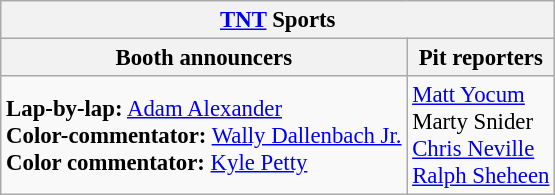<table class="wikitable" style="font-size: 95%;">
<tr>
<th colspan="2"><a href='#'>TNT</a> Sports</th>
</tr>
<tr>
<th>Booth announcers</th>
<th>Pit reporters</th>
</tr>
<tr>
<td><strong>Lap-by-lap:</strong> <a href='#'>Adam Alexander</a><br><strong>Color-commentator:</strong> <a href='#'>Wally Dallenbach Jr.</a><br><strong>Color commentator:</strong> <a href='#'>Kyle Petty</a></td>
<td><a href='#'>Matt Yocum</a><br>Marty Snider<br><a href='#'>Chris Neville</a><br><a href='#'>Ralph Sheheen</a></td>
</tr>
</table>
